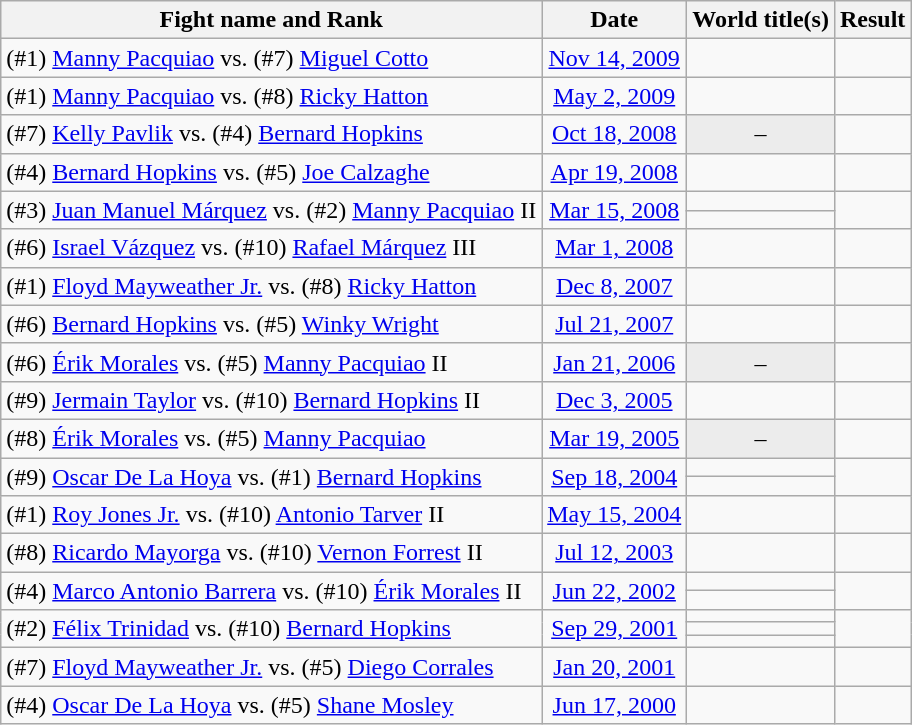<table class="wikitable" style="text-align:center">
<tr>
<th>Fight name and Rank</th>
<th>Date</th>
<th>World title(s)</th>
<th>Result</th>
</tr>
<tr>
<td align=left>(#1) <a href='#'>Manny Pacquiao</a> vs. (#7) <a href='#'>Miguel Cotto</a></td>
<td><a href='#'>Nov 14, 2009</a></td>
<td align=left></td>
<td align=left></td>
</tr>
<tr>
<td align=left>(#1) <a href='#'>Manny Pacquiao</a> vs. (#8) <a href='#'>Ricky Hatton</a></td>
<td><a href='#'>May 2, 2009</a></td>
<td align=left></td>
<td align=left></td>
</tr>
<tr>
<td align=left>(#7) <a href='#'>Kelly Pavlik</a> vs. (#4) <a href='#'>Bernard Hopkins</a></td>
<td><a href='#'>Oct 18, 2008</a></td>
<td bgcolor=#ECECEC>–</td>
<td align=left></td>
</tr>
<tr>
<td align=left>(#4) <a href='#'>Bernard Hopkins</a> vs. (#5) <a href='#'>Joe Calzaghe</a></td>
<td><a href='#'>Apr 19, 2008</a></td>
<td align=left></td>
<td align=left></td>
</tr>
<tr>
<td rowspan=2 align=left>(#3) <a href='#'>Juan Manuel Márquez</a> vs. (#2) <a href='#'>Manny Pacquiao</a> II</td>
<td rowspan=2><a href='#'>Mar 15, 2008</a></td>
<td align=left></td>
<td rowspan=2 align=left></td>
</tr>
<tr>
<td align=left></td>
</tr>
<tr>
<td align=left>(#6) <a href='#'>Israel Vázquez</a> vs. (#10) <a href='#'>Rafael Márquez</a> III</td>
<td><a href='#'>Mar 1, 2008</a></td>
<td align=left></td>
<td align=left></td>
</tr>
<tr>
<td align=left>(#1) <a href='#'>Floyd Mayweather Jr.</a> vs. (#8) <a href='#'>Ricky Hatton</a></td>
<td><a href='#'>Dec 8, 2007</a></td>
<td align=left></td>
<td align=left></td>
</tr>
<tr>
<td align=left>(#6) <a href='#'>Bernard Hopkins</a> vs. (#5) <a href='#'>Winky Wright</a></td>
<td><a href='#'>Jul 21, 2007</a></td>
<td align=left></td>
<td align=left></td>
</tr>
<tr>
<td align=left>(#6) <a href='#'>Érik Morales</a> vs. (#5) <a href='#'>Manny Pacquiao</a> II</td>
<td><a href='#'>Jan 21, 2006</a></td>
<td bgcolor=#ECECEC>–</td>
<td align=left></td>
</tr>
<tr>
<td align=left>(#9) <a href='#'>Jermain Taylor</a> vs. (#10) <a href='#'>Bernard Hopkins</a> II</td>
<td><a href='#'>Dec 3, 2005</a></td>
<td align=left></td>
<td align=left></td>
</tr>
<tr>
<td align=left>(#8) <a href='#'>Érik Morales</a> vs. (#5) <a href='#'>Manny Pacquiao</a></td>
<td><a href='#'>Mar 19, 2005</a></td>
<td bgcolor=#ECECEC>–</td>
<td align=left></td>
</tr>
<tr>
<td rowspan=2 align=left>(#9) <a href='#'>Oscar De La Hoya</a> vs. (#1) <a href='#'>Bernard Hopkins</a></td>
<td rowspan=2><a href='#'>Sep 18, 2004</a></td>
<td align=left></td>
<td rowspan=2 align=left></td>
</tr>
<tr>
<td align=left></td>
</tr>
<tr>
<td align=left>(#1) <a href='#'>Roy Jones Jr.</a> vs. (#10) <a href='#'>Antonio Tarver</a> II</td>
<td><a href='#'>May 15, 2004</a></td>
<td align=left></td>
<td align=left></td>
</tr>
<tr>
<td align=left>(#8) <a href='#'>Ricardo Mayorga</a> vs. (#10) <a href='#'>Vernon Forrest</a> II</td>
<td><a href='#'>Jul 12, 2003</a></td>
<td align=left></td>
<td align=left></td>
</tr>
<tr>
<td rowspan=2 align=left>(#4) <a href='#'>Marco Antonio Barrera</a> vs. (#10) <a href='#'>Érik Morales</a> II</td>
<td rowspan=2><a href='#'>Jun 22, 2002</a></td>
<td align=left></td>
<td rowspan=2 align=left></td>
</tr>
<tr>
<td align=left></td>
</tr>
<tr>
<td rowspan=3 align=left>(#2) <a href='#'>Félix Trinidad</a> vs. (#10) <a href='#'>Bernard Hopkins</a></td>
<td rowspan=3><a href='#'>Sep 29, 2001</a></td>
<td align=left></td>
<td rowspan=3 align=left></td>
</tr>
<tr>
<td align=left></td>
</tr>
<tr>
<td align=left></td>
</tr>
<tr>
<td align=left>(#7) <a href='#'>Floyd Mayweather Jr.</a> vs. (#5) <a href='#'>Diego Corrales</a></td>
<td><a href='#'>Jan 20, 2001</a></td>
<td align=left></td>
<td align=left></td>
</tr>
<tr>
<td align=left>(#4) <a href='#'>Oscar De La Hoya</a> vs. (#5) <a href='#'>Shane Mosley</a></td>
<td><a href='#'>Jun 17, 2000</a></td>
<td align=left></td>
<td align=left></td>
</tr>
</table>
